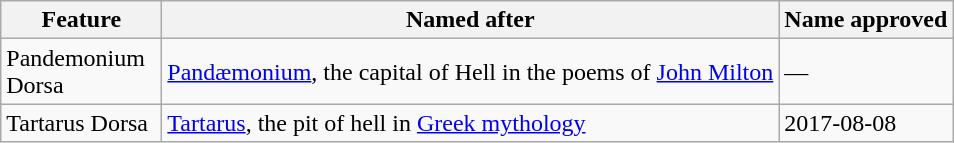<table class="wikitable">
<tr>
<th width=100>Feature</th>
<th>Named after</th>
<th>Name approved<br></th>
</tr>
<tr>
<td>Pandemonium Dorsa</td>
<td><a href='#'>Pandæmonium</a>, the capital of Hell in the poems of <a href='#'>John Milton</a></td>
<td>—</td>
</tr>
<tr>
<td>Tartarus Dorsa</td>
<td><a href='#'>Tartarus</a>, the pit of hell in <a href='#'>Greek mythology</a></td>
<td>2017-08-08</td>
</tr>
</table>
